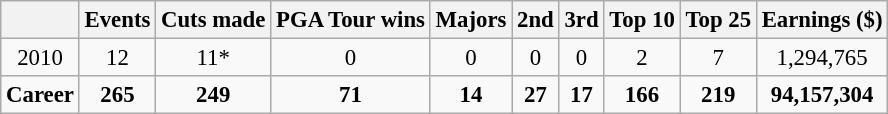<table class=wikitable style="font-size:95%;text-align:center">
<tr>
<th></th>
<th>Events</th>
<th>Cuts made</th>
<th>PGA Tour wins</th>
<th>Majors</th>
<th>2nd</th>
<th>3rd</th>
<th>Top 10</th>
<th>Top 25</th>
<th>Earnings ($)</th>
</tr>
<tr>
<td>2010</td>
<td>12</td>
<td>11*</td>
<td>0</td>
<td>0</td>
<td>0</td>
<td>0</td>
<td>2</td>
<td>7</td>
<td>1,294,765</td>
</tr>
<tr>
<td><strong>Career</strong></td>
<td><strong>265</strong></td>
<td><strong>249</strong></td>
<td><strong>71</strong></td>
<td><strong>14</strong></td>
<td><strong>27</strong></td>
<td><strong>17</strong></td>
<td><strong>166</strong></td>
<td><strong>219</strong></td>
<td><strong>94,157,304</strong></td>
</tr>
</table>
